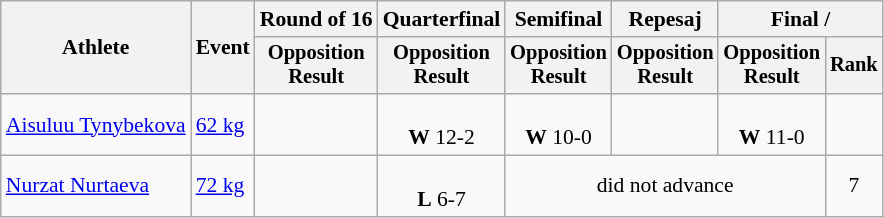<table class=wikitable style=font-size:90%;text-align:center>
<tr>
<th rowspan=2>Athlete</th>
<th rowspan=2>Event</th>
<th>Round of 16</th>
<th>Quarterfinal</th>
<th>Semifinal</th>
<th>Repesaj</th>
<th colspan=2>Final / </th>
</tr>
<tr style=font-size:95%>
<th>Opposition<br>Result</th>
<th>Opposition<br>Result</th>
<th>Opposition<br>Result</th>
<th>Opposition<br>Result</th>
<th>Opposition<br>Result</th>
<th>Rank</th>
</tr>
<tr>
<td align=left><a href='#'>Aisuluu Tynybekova</a></td>
<td align=left><a href='#'>62 kg</a></td>
<td></td>
<td><br><strong>W</strong> 12-2</td>
<td><br><strong>W</strong> 10-0</td>
<td></td>
<td><br><strong>W</strong> 11-0</td>
<td></td>
</tr>
<tr>
<td align=left><a href='#'>Nurzat Nurtaeva</a></td>
<td align=left><a href='#'>72 kg</a></td>
<td></td>
<td><br><strong>L</strong> 6-7</td>
<td colspan=3>did not advance</td>
<td>7</td>
</tr>
</table>
